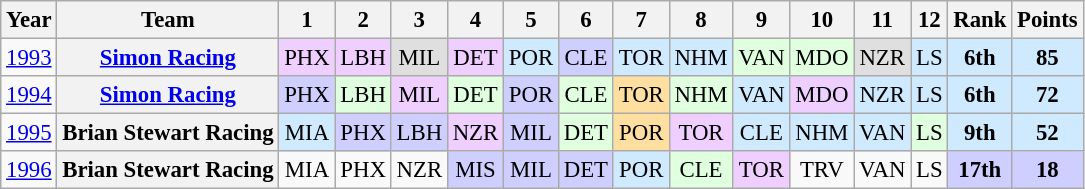<table class="wikitable" style="text-align:center; font-size:95%">
<tr>
<th>Year</th>
<th>Team</th>
<th>1</th>
<th>2</th>
<th>3</th>
<th>4</th>
<th>5</th>
<th>6</th>
<th>7</th>
<th>8</th>
<th>9</th>
<th>10</th>
<th>11</th>
<th>12</th>
<th>Rank</th>
<th>Points</th>
</tr>
<tr>
<td><a href='#'>1993</a></td>
<th><a href='#'>Simon Racing</a></th>
<td style="background:#EFCFFF;">PHX<br></td>
<td style="background:#EFCFFF;">LBH<br></td>
<td style="background:#DFDFDF;">MIL<br></td>
<td style="background:#EFCFFF;">DET<br></td>
<td style="background:#CFEAFF;">POR<br></td>
<td style="background:#CFCFFF;">CLE<br></td>
<td style="background:#CFEAFF;">TOR<br></td>
<td style="background:#CFEAFF;">NHM<br></td>
<td style="background:#DFFFDF;">VAN<br></td>
<td style="background:#DFFFDF;">MDO<br></td>
<td style="background:#DFDFDF;">NZR<br></td>
<td style="background:#CFEAFF;">LS<br></td>
<td style="background:#CFEAFF;"><strong>6th</strong></td>
<td style="background:#CFEAFF;"><strong>85</strong></td>
</tr>
<tr>
<td><a href='#'>1994</a></td>
<th><a href='#'>Simon Racing</a></th>
<td style="background:#CFCFFF;">PHX<br></td>
<td style="background:#DFFFDF;">LBH<br></td>
<td style="background:#EFCFFF;">MIL<br></td>
<td style="background:#DFFFDF;">DET<br></td>
<td style="background:#CFCFFF;">POR<br></td>
<td style="background:#DFFFDF;">CLE<br></td>
<td style="background:#FFDF9F;">TOR<br></td>
<td style="background:#DFFFDF;">NHM<br></td>
<td style="background:#CFEAFF;">VAN<br></td>
<td style="background:#EFCFFF;">MDO<br></td>
<td style="background:#CFEAFF;">NZR<br></td>
<td style="background:#CFEAFF;">LS<br></td>
<td style="background:#CFEAFF;"><strong>6th</strong></td>
<td style="background:#CFEAFF;"><strong>72</strong></td>
</tr>
<tr>
<td><a href='#'>1995</a></td>
<th>Brian Stewart Racing</th>
<td style="background:#CFEAFF;">MIA<br></td>
<td style="background:#CFCFFF;">PHX<br></td>
<td style="background:#CFCFFF;">LBH<br></td>
<td style="background:#EFCFFF;">NZR<br></td>
<td style="background:#CFCFFF;">MIL<br></td>
<td style="background:#DFFFDF;">DET<br></td>
<td style="background:#FFDF9F;">POR<br></td>
<td style="background:#EFCFFF;">TOR<br></td>
<td style="background:#CFEAFF;">CLE<br></td>
<td style="background:#CFEAFF;">NHM<br></td>
<td style="background:#CFEAFF;">VAN<br></td>
<td style="background:#DFFFDF;">LS<br></td>
<td style="background:#CFEAFF;"><strong>9th</strong></td>
<td style="background:#CFEAFF;"><strong>52</strong></td>
</tr>
<tr>
<td><a href='#'>1996</a></td>
<th>Brian Stewart Racing</th>
<td>MIA</td>
<td>PHX</td>
<td>NZR</td>
<td style="background:#CFCFFF;">MIS<br></td>
<td style="background:#CFCFFF;">MIL<br></td>
<td style="background:#CFCFFF;">DET<br></td>
<td style="background:#CFEAFF;">POR<br></td>
<td style="background:#DFFFDF;">CLE<br></td>
<td style="background:#EFCFFF;">TOR<br></td>
<td>TRV</td>
<td>VAN</td>
<td>LS</td>
<td style="background:#CFCFFF;"><strong>17th</strong></td>
<td style="background:#CFCFFF;"><strong>18</strong></td>
</tr>
</table>
